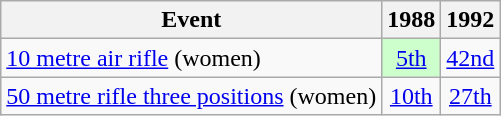<table class="wikitable" style="text-align: center">
<tr>
<th>Event</th>
<th>1988</th>
<th>1992</th>
</tr>
<tr>
<td align=left><a href='#'>10 metre air rifle</a> (women)</td>
<td style="background: #ccffcc"><a href='#'>5th</a></td>
<td><a href='#'>42nd</a></td>
</tr>
<tr>
<td align=left><a href='#'>50 metre rifle three positions</a> (women)</td>
<td><a href='#'>10th</a></td>
<td><a href='#'>27th</a></td>
</tr>
</table>
